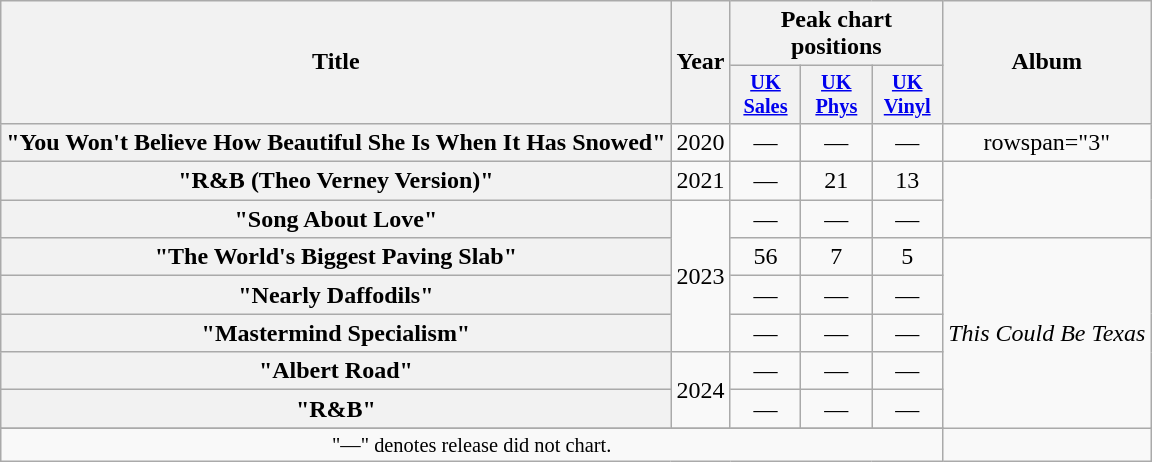<table class="wikitable plainrowheaders" style="text-align:center;">
<tr>
<th scope="col" rowspan="2">Title</th>
<th scope="col" rowspan="2">Year</th>
<th scope="col" colspan="3">Peak chart positions</th>
<th scope="col" rowspan="2">Album</th>
</tr>
<tr>
<th scope="col" style="width:3em;font-size:85%"><a href='#'>UK<br>Sales</a><br></th>
<th scope="col" style="width:3em;font-size:85%;"><a href='#'>UK<br>Phys</a><br></th>
<th scope="col" style="width:3em;font-size:85%;"><a href='#'>UK<br>Vinyl</a><br></th>
</tr>
<tr>
<th scope="row">"You Won't Believe How Beautiful She Is When It Has Snowed"</th>
<td rowspan="1">2020</td>
<td>—</td>
<td>—</td>
<td>—</td>
<td>rowspan="3" </td>
</tr>
<tr>
<th scope="row">"R&B (Theo Verney Version)"</th>
<td rowspan="1">2021</td>
<td>—</td>
<td>21</td>
<td>13</td>
</tr>
<tr>
<th scope="row">"Song About Love"</th>
<td rowspan="4">2023</td>
<td>—</td>
<td>—</td>
<td>—</td>
</tr>
<tr>
<th scope="row">"The World's Biggest Paving Slab"</th>
<td>56</td>
<td>7</td>
<td>5</td>
<td rowspan="5"><em>This Could Be Texas</em></td>
</tr>
<tr>
<th scope="row">"Nearly Daffodils"</th>
<td>—</td>
<td>—</td>
<td>—</td>
</tr>
<tr>
<th scope="row">"Mastermind Specialism"</th>
<td>—</td>
<td>—</td>
<td>—</td>
</tr>
<tr>
<th scope="row">"Albert Road"</th>
<td rowspan="2">2024</td>
<td>—</td>
<td>—</td>
<td>—</td>
</tr>
<tr>
<th scope="row">"R&B"</th>
<td>—</td>
<td>—</td>
<td>—</td>
</tr>
<tr>
</tr>
<tr>
<td colspan="5" style="font-size:85%">"—" denotes release did not chart.</td>
</tr>
</table>
